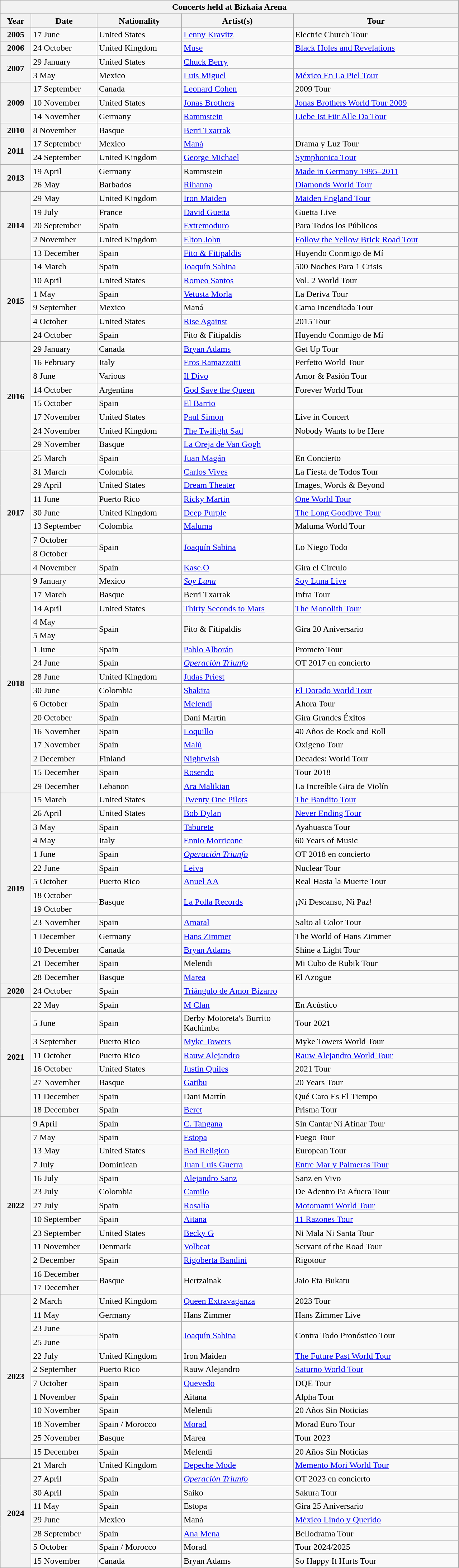<table class="wikitable collapsible">
<tr>
<th colspan="5">Concerts held at Bizkaia Arena</th>
</tr>
<tr>
<th width="50">Year</th>
<th width="115">Date</th>
<th width="150">Nationality</th>
<th width="200">Artist(s)</th>
<th width="300">Tour</th>
</tr>
<tr>
<th>2005</th>
<td>17 June</td>
<td>United States</td>
<td><a href='#'>Lenny Kravitz</a></td>
<td>Electric Church Tour</td>
</tr>
<tr>
<th>2006</th>
<td>24 October</td>
<td>United Kingdom</td>
<td><a href='#'>Muse</a></td>
<td><a href='#'>Black Holes and Revelations</a></td>
</tr>
<tr>
<th rowspan="2">2007</th>
<td>29 January</td>
<td>United States</td>
<td><a href='#'>Chuck Berry</a></td>
<td></td>
</tr>
<tr>
<td>3 May</td>
<td>Mexico</td>
<td><a href='#'>Luis Miguel</a></td>
<td><a href='#'>México En La Piel Tour</a></td>
</tr>
<tr>
<th rowspan="3">2009</th>
<td>17 September</td>
<td>Canada</td>
<td><a href='#'>Leonard Cohen</a></td>
<td>2009 Tour</td>
</tr>
<tr>
<td>10 November</td>
<td>United States</td>
<td><a href='#'>Jonas Brothers</a></td>
<td><a href='#'>Jonas Brothers World Tour 2009</a></td>
</tr>
<tr>
<td>14 November</td>
<td>Germany</td>
<td><a href='#'>Rammstein</a></td>
<td><a href='#'>Liebe Ist Für Alle Da Tour</a></td>
</tr>
<tr>
<th>2010</th>
<td>8 November</td>
<td>Basque</td>
<td><a href='#'>Berri Txarrak</a></td>
<td></td>
</tr>
<tr>
<th rowspan="2">2011</th>
<td>17 September</td>
<td>Mexico</td>
<td><a href='#'>Maná</a></td>
<td>Drama y Luz Tour</td>
</tr>
<tr>
<td>24 September</td>
<td>United Kingdom</td>
<td><a href='#'>George Michael</a></td>
<td><a href='#'>Symphonica Tour</a></td>
</tr>
<tr>
<th rowspan="2">2013</th>
<td>19 April</td>
<td>Germany</td>
<td>Rammstein</td>
<td><a href='#'>Made in Germany 1995–2011</a></td>
</tr>
<tr>
<td>26 May</td>
<td>Barbados</td>
<td><a href='#'>Rihanna</a></td>
<td><a href='#'>Diamonds World Tour</a></td>
</tr>
<tr>
<th rowspan="5">2014</th>
<td>29 May</td>
<td>United Kingdom</td>
<td><a href='#'>Iron Maiden</a></td>
<td><a href='#'>Maiden England Tour</a></td>
</tr>
<tr>
<td>19 July</td>
<td>France</td>
<td><a href='#'>David Guetta</a></td>
<td>Guetta Live</td>
</tr>
<tr>
<td>20 September</td>
<td>Spain</td>
<td><a href='#'>Extremoduro</a></td>
<td>Para Todos los Públicos</td>
</tr>
<tr>
<td>2 November</td>
<td>United Kingdom</td>
<td><a href='#'>Elton John</a></td>
<td><a href='#'>Follow the Yellow Brick Road Tour</a></td>
</tr>
<tr>
<td>13 December</td>
<td>Spain</td>
<td><a href='#'>Fito & Fitipaldis</a></td>
<td>Huyendo Conmigo de Mí</td>
</tr>
<tr>
<th rowspan="6">2015</th>
<td>14 March</td>
<td>Spain</td>
<td><a href='#'>Joaquín Sabina</a></td>
<td>500 Noches Para 1 Crisis</td>
</tr>
<tr>
<td>10 April</td>
<td>United States</td>
<td><a href='#'>Romeo Santos</a></td>
<td>Vol. 2 World Tour</td>
</tr>
<tr>
<td>1 May</td>
<td>Spain</td>
<td><a href='#'>Vetusta Morla</a></td>
<td>La Deriva Tour</td>
</tr>
<tr>
<td>9 September</td>
<td>Mexico</td>
<td>Maná</td>
<td>Cama Incendiada Tour</td>
</tr>
<tr>
<td>4 October</td>
<td>United States</td>
<td><a href='#'>Rise Against</a></td>
<td>2015 Tour</td>
</tr>
<tr>
<td>24 October</td>
<td>Spain</td>
<td>Fito & Fitipaldis</td>
<td>Huyendo Conmigo de Mí</td>
</tr>
<tr>
<th rowspan="8">2016</th>
<td>29 January</td>
<td>Canada</td>
<td><a href='#'>Bryan Adams</a></td>
<td>Get Up Tour</td>
</tr>
<tr>
<td>16 February</td>
<td>Italy</td>
<td><a href='#'>Eros Ramazzotti</a></td>
<td>Perfetto World Tour</td>
</tr>
<tr>
<td>8 June</td>
<td>Various</td>
<td><a href='#'>Il Divo</a></td>
<td>Amor & Pasión Tour</td>
</tr>
<tr>
<td>14 October</td>
<td>Argentina</td>
<td><a href='#'>God Save the Queen</a></td>
<td>Forever World Tour</td>
</tr>
<tr>
<td>15 October</td>
<td>Spain</td>
<td><a href='#'>El Barrio</a></td>
<td></td>
</tr>
<tr>
<td>17 November</td>
<td>United States</td>
<td><a href='#'>Paul Simon</a></td>
<td>Live in Concert</td>
</tr>
<tr>
<td>24 November</td>
<td>United Kingdom</td>
<td><a href='#'>The Twilight Sad</a></td>
<td>Nobody Wants to be Here</td>
</tr>
<tr>
<td>29 November</td>
<td>Basque</td>
<td><a href='#'>La Oreja de Van Gogh</a></td>
<td></td>
</tr>
<tr>
<th rowspan="9">2017</th>
<td>25 March</td>
<td>Spain</td>
<td><a href='#'>Juan Magán</a></td>
<td>En Concierto</td>
</tr>
<tr>
<td>31 March</td>
<td>Colombia</td>
<td><a href='#'>Carlos Vives</a></td>
<td>La Fiesta de Todos Tour</td>
</tr>
<tr>
<td>29 April</td>
<td>United States</td>
<td><a href='#'>Dream Theater</a></td>
<td>Images, Words & Beyond</td>
</tr>
<tr>
<td>11 June</td>
<td>Puerto Rico</td>
<td><a href='#'>Ricky Martin</a></td>
<td><a href='#'>One World Tour</a></td>
</tr>
<tr>
<td>30 June</td>
<td>United Kingdom</td>
<td><a href='#'>Deep Purple</a></td>
<td><a href='#'>The Long Goodbye Tour</a></td>
</tr>
<tr>
<td>13 September</td>
<td>Colombia</td>
<td><a href='#'>Maluma</a></td>
<td>Maluma World Tour</td>
</tr>
<tr>
<td>7 October</td>
<td rowspan="2">Spain</td>
<td rowspan="2"><a href='#'>Joaquín Sabina</a></td>
<td rowspan="2">Lo Niego Todo</td>
</tr>
<tr>
<td>8 October</td>
</tr>
<tr>
<td>4 November</td>
<td>Spain</td>
<td><a href='#'>Kase.O</a></td>
<td>Gira el Círculo</td>
</tr>
<tr>
<th rowspan="16">2018</th>
<td>9 January</td>
<td>Mexico</td>
<td><em><a href='#'>Soy Luna</a></em></td>
<td><a href='#'>Soy Luna Live</a></td>
</tr>
<tr>
<td>17 March</td>
<td>Basque</td>
<td>Berri Txarrak</td>
<td>Infra Tour</td>
</tr>
<tr>
<td>14 April</td>
<td>United States</td>
<td><a href='#'>Thirty Seconds to Mars</a></td>
<td><a href='#'>The Monolith Tour</a></td>
</tr>
<tr>
<td>4 May</td>
<td rowspan="2">Spain</td>
<td rowspan="2">Fito & Fitipaldis</td>
<td rowspan="2">Gira 20 Aniversario</td>
</tr>
<tr>
<td>5 May</td>
</tr>
<tr>
<td>1 June</td>
<td>Spain</td>
<td><a href='#'>Pablo Alborán</a></td>
<td>Prometo Tour</td>
</tr>
<tr>
<td>24 June</td>
<td>Spain</td>
<td><em><a href='#'>Operación Triunfo</a></em></td>
<td>OT 2017 en concierto</td>
</tr>
<tr>
<td>28 June</td>
<td>United Kingdom</td>
<td><a href='#'>Judas Priest</a></td>
<td></td>
</tr>
<tr>
<td>30 June</td>
<td>Colombia</td>
<td><a href='#'>Shakira</a></td>
<td><a href='#'>El Dorado World Tour</a></td>
</tr>
<tr>
<td>6 October</td>
<td>Spain</td>
<td><a href='#'>Melendi</a></td>
<td>Ahora Tour</td>
</tr>
<tr>
<td>20 October</td>
<td>Spain</td>
<td>Dani Martín</td>
<td>Gira Grandes Éxitos</td>
</tr>
<tr>
<td>16 November</td>
<td>Spain</td>
<td><a href='#'>Loquillo</a></td>
<td>40 Años de Rock and Roll</td>
</tr>
<tr>
<td>17 November</td>
<td>Spain</td>
<td><a href='#'>Malú</a></td>
<td>Oxígeno Tour</td>
</tr>
<tr>
<td>2 December</td>
<td>Finland</td>
<td><a href='#'>Nightwish</a></td>
<td>Decades: World Tour</td>
</tr>
<tr>
<td>15 December</td>
<td>Spain</td>
<td><a href='#'>Rosendo</a></td>
<td>Tour 2018</td>
</tr>
<tr>
<td>29 December</td>
<td>Lebanon</td>
<td><a href='#'>Ara Malikian</a></td>
<td>La Increíble Gira de Violín</td>
</tr>
<tr>
<th rowspan="14">2019</th>
<td>15 March</td>
<td>United States</td>
<td><a href='#'>Twenty One Pilots</a></td>
<td><a href='#'>The Bandito Tour</a></td>
</tr>
<tr>
<td>26 April</td>
<td>United States</td>
<td><a href='#'>Bob Dylan</a></td>
<td><a href='#'>Never Ending Tour</a></td>
</tr>
<tr>
<td>3 May</td>
<td>Spain</td>
<td><a href='#'>Taburete</a></td>
<td>Ayahuasca Tour</td>
</tr>
<tr>
<td>4 May</td>
<td>Italy</td>
<td><a href='#'>Ennio Morricone</a></td>
<td>60 Years of Music</td>
</tr>
<tr>
<td>1 June</td>
<td>Spain</td>
<td><em><a href='#'>Operación Triunfo</a></em></td>
<td>OT 2018 en concierto</td>
</tr>
<tr>
<td>22 June</td>
<td>Spain</td>
<td><a href='#'>Leiva</a></td>
<td>Nuclear Tour</td>
</tr>
<tr>
<td>5 October</td>
<td>Puerto Rico</td>
<td><a href='#'>Anuel AA</a></td>
<td>Real Hasta la Muerte Tour</td>
</tr>
<tr>
<td>18 October</td>
<td rowspan="2">Basque</td>
<td rowspan="2"><a href='#'>La Polla Records</a></td>
<td rowspan="2">¡Ni Descanso, Ni Paz!</td>
</tr>
<tr>
<td>19 October</td>
</tr>
<tr>
<td>23 November</td>
<td>Spain</td>
<td><a href='#'>Amaral</a></td>
<td>Salto al Color Tour</td>
</tr>
<tr>
<td>1 December</td>
<td>Germany</td>
<td><a href='#'>Hans Zimmer</a></td>
<td>The World of Hans Zimmer</td>
</tr>
<tr>
<td>10 December</td>
<td>Canada</td>
<td><a href='#'>Bryan Adams</a></td>
<td>Shine a Light Tour</td>
</tr>
<tr>
<td>21 December</td>
<td>Spain</td>
<td>Melendi</td>
<td>Mi Cubo de Rubik Tour</td>
</tr>
<tr>
<td>28 December</td>
<td>Basque</td>
<td><a href='#'>Marea</a></td>
<td>El Azogue</td>
</tr>
<tr>
<th>2020</th>
<td>24 October</td>
<td>Spain</td>
<td><a href='#'>Triángulo de Amor Bizarro</a></td>
<td></td>
</tr>
<tr>
<th rowspan="8">2021</th>
<td>22 May</td>
<td>Spain</td>
<td><a href='#'>M Clan</a></td>
<td>En Acústico</td>
</tr>
<tr>
<td>5 June</td>
<td>Spain</td>
<td>Derby Motoreta's Burrito Kachimba</td>
<td>Tour 2021</td>
</tr>
<tr>
<td>3 September</td>
<td>Puerto Rico</td>
<td><a href='#'>Myke Towers</a></td>
<td>Myke Towers World Tour</td>
</tr>
<tr>
<td>11 October</td>
<td>Puerto Rico</td>
<td><a href='#'>Rauw Alejandro</a></td>
<td><a href='#'>Rauw Alejandro World Tour</a></td>
</tr>
<tr>
<td>16 October</td>
<td>United States</td>
<td><a href='#'>Justin Quiles</a></td>
<td>2021 Tour</td>
</tr>
<tr>
<td>27 November</td>
<td>Basque</td>
<td><a href='#'>Gatibu</a></td>
<td>20 Years Tour</td>
</tr>
<tr>
<td>11 December</td>
<td>Spain</td>
<td>Dani Martín</td>
<td>Qué Caro Es El Tiempo</td>
</tr>
<tr>
<td>18 December</td>
<td>Spain</td>
<td><a href='#'>Beret</a></td>
<td>Prisma Tour</td>
</tr>
<tr>
<th rowspan="13">2022</th>
<td>9 April</td>
<td>Spain</td>
<td><a href='#'>C. Tangana</a></td>
<td>Sin Cantar Ni Afinar Tour</td>
</tr>
<tr>
<td>7 May</td>
<td>Spain</td>
<td><a href='#'>Estopa</a></td>
<td>Fuego Tour</td>
</tr>
<tr>
<td>13 May</td>
<td>United States</td>
<td><a href='#'>Bad Religion</a></td>
<td>European Tour</td>
</tr>
<tr>
<td>7 July</td>
<td>Dominican</td>
<td><a href='#'>Juan Luis Guerra</a></td>
<td><a href='#'>Entre Mar y Palmeras Tour</a></td>
</tr>
<tr>
<td>16 July</td>
<td>Spain</td>
<td><a href='#'>Alejandro Sanz</a></td>
<td>Sanz en Vivo</td>
</tr>
<tr>
<td>23 July</td>
<td>Colombia</td>
<td><a href='#'>Camilo</a></td>
<td>De Adentro Pa Afuera Tour</td>
</tr>
<tr>
<td>27 July</td>
<td>Spain</td>
<td><a href='#'>Rosalía</a></td>
<td><a href='#'>Motomami World Tour</a></td>
</tr>
<tr>
<td>10 September</td>
<td>Spain</td>
<td><a href='#'>Aitana</a></td>
<td><a href='#'>11 Razones Tour</a></td>
</tr>
<tr>
<td>23 September</td>
<td>United States</td>
<td><a href='#'>Becky G</a></td>
<td>Ni Mala Ni Santa Tour</td>
</tr>
<tr>
<td>11 November</td>
<td>Denmark</td>
<td><a href='#'>Volbeat</a></td>
<td>Servant of the Road Tour</td>
</tr>
<tr>
<td>2 December</td>
<td>Spain</td>
<td><a href='#'>Rigoberta Bandini</a></td>
<td>Rigotour</td>
</tr>
<tr>
<td>16 December</td>
<td rowspan="2">Basque</td>
<td rowspan="2">Hertzainak</td>
<td rowspan="2">Jaio Eta Bukatu</td>
</tr>
<tr>
<td>17 December</td>
</tr>
<tr>
<th rowspan="12">2023</th>
<td>2 March</td>
<td>United Kingdom</td>
<td><a href='#'>Queen Extravaganza</a></td>
<td>2023 Tour</td>
</tr>
<tr>
<td>11 May</td>
<td>Germany</td>
<td>Hans Zimmer</td>
<td>Hans Zimmer Live</td>
</tr>
<tr>
<td>23 June</td>
<td rowspan="2">Spain</td>
<td rowspan="2"><a href='#'>Joaquín Sabina</a></td>
<td rowspan="2">Contra Todo Pronóstico Tour</td>
</tr>
<tr>
<td>25 June</td>
</tr>
<tr>
<td>22 July</td>
<td>United Kingdom</td>
<td>Iron Maiden</td>
<td><a href='#'>The Future Past World Tour</a></td>
</tr>
<tr>
<td>2 September</td>
<td>Puerto Rico</td>
<td>Rauw Alejandro</td>
<td><a href='#'>Saturno World Tour</a></td>
</tr>
<tr>
<td>7 October</td>
<td>Spain</td>
<td><a href='#'>Quevedo</a></td>
<td>DQE Tour</td>
</tr>
<tr>
<td>1 November</td>
<td>Spain</td>
<td>Aitana</td>
<td>Alpha Tour</td>
</tr>
<tr>
<td>10 November</td>
<td>Spain</td>
<td>Melendi</td>
<td>20 Años Sin Noticias</td>
</tr>
<tr>
<td>18 November</td>
<td>Spain / Morocco</td>
<td><a href='#'>Morad</a></td>
<td>Morad Euro Tour</td>
</tr>
<tr>
<td>25 November</td>
<td>Basque</td>
<td>Marea</td>
<td>Tour 2023</td>
</tr>
<tr>
<td>15 December</td>
<td>Spain</td>
<td>Melendi</td>
<td>20 Años Sin Noticias</td>
</tr>
<tr>
<th rowspan="8">2024</th>
<td>21 March</td>
<td>United Kingdom</td>
<td><a href='#'>Depeche Mode</a></td>
<td><a href='#'>Memento Mori World Tour</a></td>
</tr>
<tr>
<td>27 April</td>
<td>Spain</td>
<td><em><a href='#'>Operación Triunfo</a></em></td>
<td>OT 2023 en concierto</td>
</tr>
<tr>
<td>30 April</td>
<td>Spain</td>
<td>Saiko</td>
<td>Sakura Tour</td>
</tr>
<tr>
<td>11 May</td>
<td>Spain</td>
<td>Estopa</td>
<td>Gira 25 Aniversario</td>
</tr>
<tr>
<td>29 June</td>
<td>Mexico</td>
<td>Maná</td>
<td><a href='#'>México Lindo y Querido</a></td>
</tr>
<tr>
<td>28 September</td>
<td>Spain</td>
<td><a href='#'>Ana Mena</a></td>
<td>Bellodrama Tour</td>
</tr>
<tr>
<td>5 October</td>
<td>Spain / Morocco</td>
<td>Morad</td>
<td>Tour 2024/2025</td>
</tr>
<tr>
<td>15 November</td>
<td>Canada</td>
<td>Bryan Adams</td>
<td>So Happy It Hurts Tour</td>
</tr>
</table>
